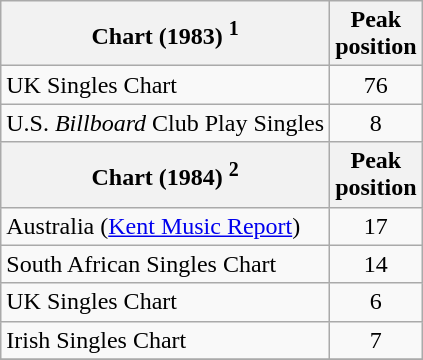<table class="wikitable">
<tr>
<th>Chart (1983) <sup>1</sup></th>
<th>Peak<br>position</th>
</tr>
<tr>
<td>UK Singles Chart</td>
<td align="center">76</td>
</tr>
<tr>
<td>U.S. <em>Billboard</em> Club Play Singles</td>
<td align="center">8</td>
</tr>
<tr>
<th>Chart (1984) <sup>2</sup></th>
<th align="left">Peak<br>position</th>
</tr>
<tr>
<td align="left">Australia (<a href='#'>Kent Music Report</a>)</td>
<td align="center">17</td>
</tr>
<tr>
<td>South African Singles Chart</td>
<td align="center">14</td>
</tr>
<tr>
<td>UK Singles Chart</td>
<td align="center">6</td>
</tr>
<tr>
<td align="left">Irish Singles Chart</td>
<td align="center">7</td>
</tr>
<tr>
</tr>
</table>
